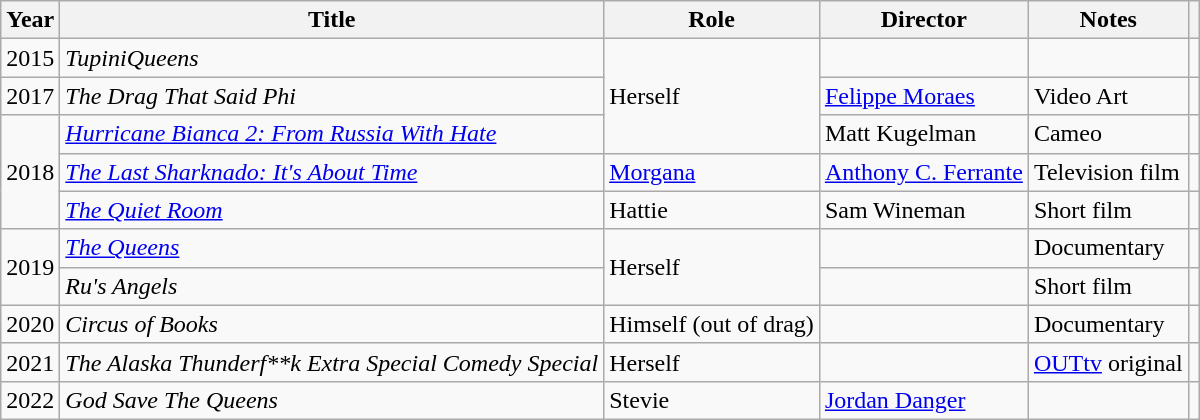<table class="wikitable">
<tr>
<th>Year</th>
<th>Title</th>
<th>Role</th>
<th>Director</th>
<th>Notes</th>
<th></th>
</tr>
<tr>
<td>2015</td>
<td><em>TupiniQueens</em></td>
<td rowspan="3">Herself</td>
<td></td>
<td></td>
<td></td>
</tr>
<tr>
<td>2017</td>
<td><em>The Drag That Said Phi</em></td>
<td><a href='#'>Felippe Moraes</a></td>
<td>Video Art</td>
<td></td>
</tr>
<tr>
<td rowspan="3">2018</td>
<td><a href='#'><em>Hurricane Bianca 2: From Russia With Hate</em></a></td>
<td>Matt Kugelman</td>
<td>Cameo</td>
<td></td>
</tr>
<tr>
<td><em><a href='#'>The Last Sharknado: It's About Time</a></em></td>
<td><a href='#'>Morgana</a></td>
<td><a href='#'>Anthony C. Ferrante</a></td>
<td>Television film</td>
<td></td>
</tr>
<tr>
<td><em><a href='#'>The Quiet Room</a></em></td>
<td>Hattie</td>
<td>Sam Wineman</td>
<td>Short film</td>
<td></td>
</tr>
<tr>
<td rowspan="2">2019</td>
<td><em><a href='#'>The Queens</a></em></td>
<td rowspan="2">Herself</td>
<td></td>
<td>Documentary</td>
<td></td>
</tr>
<tr>
<td><em>Ru's Angels</em></td>
<td></td>
<td>Short film</td>
<td></td>
</tr>
<tr>
<td>2020</td>
<td><em>Circus of Books</em></td>
<td>Himself (out of drag)</td>
<td></td>
<td>Documentary</td>
<td></td>
</tr>
<tr>
<td>2021</td>
<td><em>The Alaska Thunderf**k Extra Special Comedy Special</em></td>
<td>Herself</td>
<td></td>
<td><a href='#'>OUTtv</a> original</td>
<td></td>
</tr>
<tr>
<td>2022</td>
<td><em>God Save The Queens</em></td>
<td>Stevie</td>
<td><a href='#'>Jordan Danger</a></td>
<td></td>
<td></td>
</tr>
</table>
